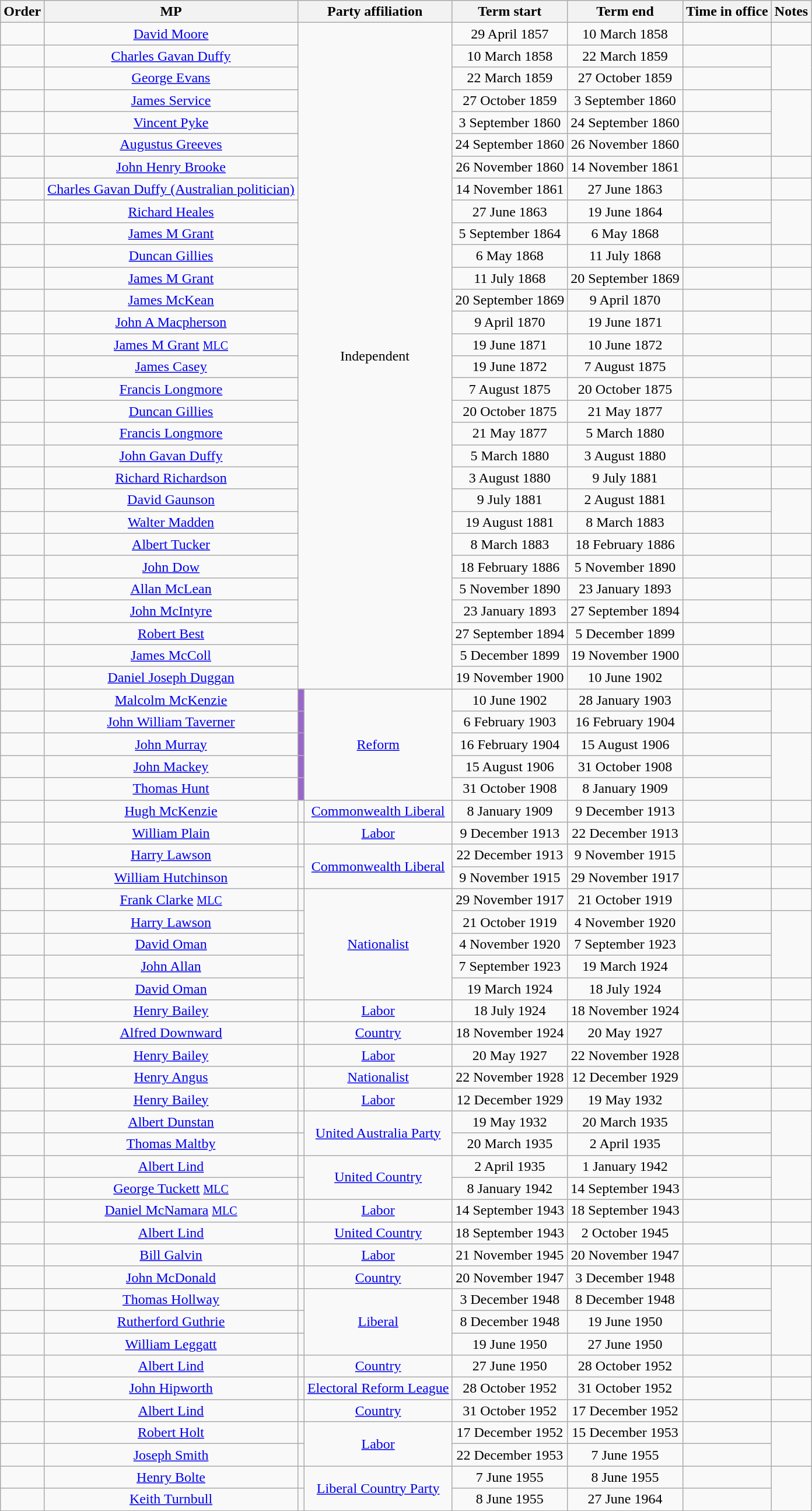<table class="wikitable" style="text-align:center">
<tr>
<th>Order</th>
<th>MP</th>
<th colspan="2">Party affiliation</th>
<th>Term start</th>
<th>Term end</th>
<th>Time in office</th>
<th>Notes</th>
</tr>
<tr>
<td></td>
<td><a href='#'>David Moore</a> </td>
<td colspan="2" rowspan="30">Independent</td>
<td>29 April 1857</td>
<td>10 March 1858</td>
<td></td>
<td></td>
</tr>
<tr>
<td></td>
<td><a href='#'>Charles Gavan Duffy</a> </td>
<td>10 March 1858</td>
<td>22 March 1859</td>
<td></td>
<td rowspan="2"></td>
</tr>
<tr>
<td></td>
<td><a href='#'>George Evans</a> </td>
<td>22 March 1859</td>
<td>27 October 1859</td>
<td></td>
</tr>
<tr>
<td></td>
<td><a href='#'>James Service</a> </td>
<td>27 October 1859</td>
<td>3 September 1860</td>
<td></td>
<td rowspan="3"></td>
</tr>
<tr>
<td></td>
<td><a href='#'>Vincent Pyke</a> </td>
<td>3 September 1860</td>
<td>24 September 1860</td>
<td></td>
</tr>
<tr>
<td></td>
<td><a href='#'>Augustus Greeves</a> </td>
<td>24 September 1860</td>
<td>26 November 1860</td>
<td></td>
</tr>
<tr>
<td></td>
<td><a href='#'>John Henry Brooke</a> </td>
<td>26 November 1860</td>
<td>14 November 1861</td>
<td></td>
<td></td>
</tr>
<tr>
<td></td>
<td><a href='#'>Charles Gavan Duffy (Australian politician)</a> </td>
<td>14 November 1861</td>
<td>27 June 1863</td>
<td></td>
<td></td>
</tr>
<tr>
<td></td>
<td><a href='#'>Richard Heales</a> </td>
<td>27 June 1863</td>
<td>19 June 1864</td>
<td></td>
<td rowspan="2"></td>
</tr>
<tr>
<td></td>
<td><a href='#'>James M Grant</a> </td>
<td>5 September 1864</td>
<td>6 May 1868</td>
<td></td>
</tr>
<tr>
<td></td>
<td><a href='#'>Duncan Gillies</a> </td>
<td>6 May 1868</td>
<td>11 July 1868</td>
<td></td>
<td></td>
</tr>
<tr>
<td></td>
<td><a href='#'>James M Grant</a> </td>
<td>11 July 1868</td>
<td>20 September 1869</td>
<td></td>
<td></td>
</tr>
<tr>
<td></td>
<td><a href='#'>James McKean</a> </td>
<td>20 September 1869</td>
<td>9 April 1870</td>
<td></td>
<td></td>
</tr>
<tr>
<td></td>
<td><a href='#'>John A Macpherson</a> </td>
<td>9 April 1870</td>
<td>19 June 1871</td>
<td></td>
<td></td>
</tr>
<tr>
<td></td>
<td><a href='#'>James M Grant</a> <a href='#'><small>MLC</small></a></td>
<td>19 June 1871</td>
<td>10 June 1872</td>
<td></td>
<td></td>
</tr>
<tr>
<td></td>
<td><a href='#'>James Casey</a> </td>
<td>19 June 1872</td>
<td>7 August 1875</td>
<td></td>
<td></td>
</tr>
<tr>
<td></td>
<td><a href='#'>Francis Longmore</a> </td>
<td>7 August 1875</td>
<td>20 October 1875</td>
<td></td>
<td></td>
</tr>
<tr>
<td></td>
<td><a href='#'>Duncan Gillies</a> </td>
<td>20 October 1875</td>
<td>21 May 1877</td>
<td></td>
<td></td>
</tr>
<tr>
<td></td>
<td><a href='#'>Francis Longmore</a> </td>
<td>21 May 1877</td>
<td>5 March 1880</td>
<td></td>
<td></td>
</tr>
<tr>
<td></td>
<td><a href='#'>John Gavan Duffy</a> </td>
<td>5 March 1880</td>
<td>3 August 1880</td>
<td></td>
<td></td>
</tr>
<tr>
<td></td>
<td><a href='#'>Richard Richardson</a> </td>
<td>3 August 1880</td>
<td>9 July 1881</td>
<td></td>
<td></td>
</tr>
<tr>
<td></td>
<td><a href='#'>David Gaunson</a> </td>
<td>9 July 1881</td>
<td>2 August 1881</td>
<td></td>
<td rowspan="2"></td>
</tr>
<tr>
<td></td>
<td><a href='#'>Walter Madden</a> </td>
<td>19 August 1881</td>
<td>8 March 1883</td>
<td></td>
</tr>
<tr>
<td></td>
<td><a href='#'>Albert Tucker</a> </td>
<td>8 March 1883</td>
<td>18 February 1886</td>
<td></td>
<td></td>
</tr>
<tr>
<td></td>
<td><a href='#'>John Dow</a> </td>
<td>18 February 1886</td>
<td>5 November 1890</td>
<td></td>
<td></td>
</tr>
<tr>
<td></td>
<td><a href='#'>Allan McLean</a> </td>
<td>5 November 1890</td>
<td>23 January 1893</td>
<td></td>
<td></td>
</tr>
<tr>
<td></td>
<td><a href='#'>John McIntyre</a> </td>
<td>23 January 1893</td>
<td>27 September 1894</td>
<td></td>
<td></td>
</tr>
<tr>
<td></td>
<td><a href='#'>Robert Best</a> </td>
<td>27 September 1894</td>
<td>5 December 1899</td>
<td></td>
<td></td>
</tr>
<tr>
<td></td>
<td><a href='#'>James McColl</a> </td>
<td>5 December 1899</td>
<td>19 November 1900</td>
<td></td>
<td></td>
</tr>
<tr>
<td></td>
<td><a href='#'>Daniel Joseph Duggan</a> </td>
<td>19 November 1900</td>
<td>10 June 1902</td>
<td></td>
<td></td>
</tr>
<tr>
<td></td>
<td><a href='#'>Malcolm McKenzie</a> </td>
<td style="background:#9966CC"></td>
<td rowspan="5"><a href='#'>Reform</a></td>
<td>10 June 1902</td>
<td>28 January 1903</td>
<td></td>
<td rowspan="2"></td>
</tr>
<tr>
<td></td>
<td><a href='#'>John William Taverner</a> </td>
<td style="background:#9966CC"></td>
<td>6 February 1903</td>
<td>16 February 1904</td>
<td></td>
</tr>
<tr>
<td></td>
<td><a href='#'>John Murray</a> </td>
<td style="background:#9966CC"></td>
<td>16 February 1904</td>
<td>15 August 1906</td>
<td></td>
<td rowspan="3"></td>
</tr>
<tr>
<td></td>
<td><a href='#'>John Mackey</a> </td>
<td style="background:#9966CC"></td>
<td>15 August 1906</td>
<td>31 October 1908</td>
<td></td>
</tr>
<tr>
<td></td>
<td><a href='#'>Thomas Hunt</a> </td>
<td style="background:#9966CC"></td>
<td>31 October 1908</td>
<td>8 January 1909</td>
<td></td>
</tr>
<tr>
<td></td>
<td><a href='#'>Hugh McKenzie</a> </td>
<td></td>
<td><a href='#'>Commonwealth Liberal</a></td>
<td>8 January 1909</td>
<td>9 December 1913</td>
<td></td>
<td></td>
</tr>
<tr>
<td></td>
<td><a href='#'>William Plain</a> </td>
<td></td>
<td><a href='#'>Labor</a></td>
<td>9 December 1913</td>
<td>22 December 1913</td>
<td></td>
<td></td>
</tr>
<tr>
<td></td>
<td><a href='#'>Harry Lawson</a> </td>
<td></td>
<td rowspan="2"><a href='#'>Commonwealth Liberal</a></td>
<td>22 December 1913</td>
<td>9 November 1915</td>
<td></td>
<td></td>
</tr>
<tr>
<td></td>
<td><a href='#'>William Hutchinson</a> </td>
<td></td>
<td>9 November 1915</td>
<td>29 November 1917</td>
<td></td>
<td></td>
</tr>
<tr>
<td></td>
<td><a href='#'>Frank Clarke</a> <a href='#'><small>MLC</small></a></td>
<td></td>
<td rowspan="5"><a href='#'> Nationalist</a></td>
<td>29 November 1917</td>
<td>21 October 1919</td>
<td></td>
<td></td>
</tr>
<tr>
<td></td>
<td><a href='#'>Harry Lawson</a> </td>
<td></td>
<td>21 October 1919</td>
<td>4 November 1920</td>
<td></td>
<td rowspan="3"></td>
</tr>
<tr>
<td></td>
<td><a href='#'>David Oman</a> </td>
<td></td>
<td>4 November 1920</td>
<td>7 September 1923</td>
<td></td>
</tr>
<tr>
<td></td>
<td><a href='#'>John Allan</a> </td>
<td></td>
<td>7 September 1923</td>
<td>19 March 1924</td>
<td></td>
</tr>
<tr>
<td></td>
<td><a href='#'>David Oman</a> </td>
<td></td>
<td>19 March 1924</td>
<td>18 July 1924</td>
<td></td>
<td></td>
</tr>
<tr>
<td></td>
<td><a href='#'>Henry Bailey</a> </td>
<td></td>
<td><a href='#'>Labor</a></td>
<td>18 July 1924</td>
<td>18 November 1924</td>
<td></td>
<td></td>
</tr>
<tr>
<td></td>
<td><a href='#'>Alfred Downward</a> </td>
<td></td>
<td><a href='#'>Country</a></td>
<td>18 November 1924</td>
<td>20 May 1927</td>
<td></td>
<td></td>
</tr>
<tr>
<td></td>
<td><a href='#'>Henry Bailey</a> </td>
<td></td>
<td><a href='#'>Labor</a></td>
<td>20 May 1927</td>
<td>22 November 1928</td>
<td></td>
<td></td>
</tr>
<tr>
<td></td>
<td><a href='#'>Henry Angus</a> </td>
<td></td>
<td><a href='#'> Nationalist</a></td>
<td>22 November 1928</td>
<td>12 December 1929</td>
<td></td>
<td></td>
</tr>
<tr>
<td></td>
<td><a href='#'>Henry Bailey</a> </td>
<td></td>
<td><a href='#'>Labor</a></td>
<td>12 December 1929</td>
<td>19 May 1932</td>
<td></td>
<td></td>
</tr>
<tr>
<td></td>
<td><a href='#'>Albert Dunstan</a> </td>
<td></td>
<td rowspan="2"><a href='#'>United Australia Party</a></td>
<td>19 May 1932</td>
<td>20 March 1935</td>
<td></td>
<td rowspan="2"></td>
</tr>
<tr>
<td></td>
<td><a href='#'>Thomas Maltby</a> </td>
<td></td>
<td>20 March 1935</td>
<td>2 April 1935</td>
<td></td>
</tr>
<tr>
<td></td>
<td><a href='#'>Albert Lind</a> </td>
<td></td>
<td rowspan="2"><a href='#'>United Country</a></td>
<td>2 April 1935</td>
<td>1 January 1942</td>
<td></td>
<td rowspan="2"></td>
</tr>
<tr>
<td></td>
<td><a href='#'>George Tuckett</a> <a href='#'><small>MLC</small></a></td>
<td></td>
<td>8 January 1942</td>
<td>14 September 1943</td>
<td></td>
</tr>
<tr>
<td></td>
<td><a href='#'>Daniel McNamara</a> <a href='#'><small>MLC</small></a></td>
<td></td>
<td><a href='#'>Labor</a></td>
<td>14 September 1943</td>
<td>18 September 1943</td>
<td></td>
<td></td>
</tr>
<tr>
<td></td>
<td><a href='#'>Albert Lind</a> </td>
<td></td>
<td><a href='#'>United Country</a></td>
<td>18 September 1943</td>
<td>2 October 1945</td>
<td></td>
<td></td>
</tr>
<tr>
<td></td>
<td><a href='#'>Bill Galvin</a> </td>
<td></td>
<td><a href='#'>Labor</a></td>
<td>21 November 1945</td>
<td>20 November 1947</td>
<td></td>
<td></td>
</tr>
<tr>
<td></td>
<td><a href='#'>John McDonald</a> </td>
<td></td>
<td><a href='#'>Country</a></td>
<td>20 November 1947</td>
<td>3 December 1948</td>
<td></td>
<td rowspan="4"></td>
</tr>
<tr>
<td></td>
<td><a href='#'>Thomas Hollway</a> </td>
<td></td>
<td rowspan="3"><a href='#'>Liberal</a></td>
<td>3 December 1948</td>
<td>8 December 1948</td>
<td></td>
</tr>
<tr>
<td></td>
<td><a href='#'>Rutherford Guthrie</a> </td>
<td></td>
<td>8 December 1948</td>
<td>19 June 1950</td>
<td></td>
</tr>
<tr>
<td></td>
<td><a href='#'>William Leggatt</a> </td>
<td></td>
<td>19 June 1950</td>
<td>27 June 1950</td>
<td></td>
</tr>
<tr>
<td></td>
<td><a href='#'>Albert Lind</a> </td>
<td></td>
<td><a href='#'>Country</a></td>
<td>27 June 1950</td>
<td>28 October 1952</td>
<td></td>
<td></td>
</tr>
<tr>
<td></td>
<td><a href='#'>John Hipworth</a> </td>
<td></td>
<td><a href='#'>Electoral Reform League</a></td>
<td>28 October 1952</td>
<td>31 October 1952</td>
<td></td>
<td></td>
</tr>
<tr>
<td></td>
<td><a href='#'>Albert Lind</a> </td>
<td></td>
<td><a href='#'>Country</a></td>
<td>31 October 1952</td>
<td>17 December 1952</td>
<td></td>
<td></td>
</tr>
<tr>
<td></td>
<td><a href='#'>Robert Holt</a> </td>
<td></td>
<td rowspan="2"><a href='#'>Labor</a></td>
<td>17 December 1952</td>
<td>15 December 1953</td>
<td></td>
<td rowspan="2"></td>
</tr>
<tr>
<td></td>
<td><a href='#'>Joseph Smith</a> </td>
<td></td>
<td>22 December 1953</td>
<td>7 June 1955</td>
<td></td>
</tr>
<tr>
<td></td>
<td><a href='#'>Henry Bolte</a> </td>
<td></td>
<td rowspan="2"><a href='#'>Liberal Country Party</a></td>
<td>7 June 1955</td>
<td>8 June 1955</td>
<td></td>
<td rowspan="2"></td>
</tr>
<tr>
<td></td>
<td><a href='#'>Keith Turnbull</a> </td>
<td></td>
<td>8 June 1955</td>
<td>27 June 1964</td>
<td></td>
</tr>
</table>
